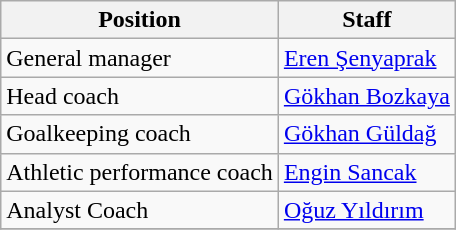<table class="wikitable">
<tr>
<th>Position</th>
<th>Staff</th>
</tr>
<tr>
<td>General manager</td>
<td> <a href='#'>Eren Şenyaprak</a></td>
</tr>
<tr>
<td>Head coach</td>
<td> <a href='#'>Gökhan Bozkaya</a></td>
</tr>
<tr>
<td>Goalkeeping coach</td>
<td> <a href='#'>Gökhan Güldağ</a></td>
</tr>
<tr>
<td>Athletic performance coach</td>
<td> <a href='#'>Engin Sancak</a></td>
</tr>
<tr>
<td>Analyst Coach</td>
<td> <a href='#'>Oğuz Yıldırım</a></td>
</tr>
<tr>
</tr>
</table>
